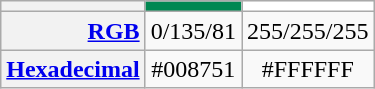<table class="wikitable" style="text-align:center">
<tr>
<th></th>
<th style="background:#008751"></th>
<th style="background:#FFFFFF"></th>
</tr>
<tr>
<th style="text-align:right"><a href='#'>RGB</a></th>
<td>0/135/81</td>
<td>255/255/255</td>
</tr>
<tr>
<th style="text-align:right"><a href='#'>Hexadecimal</a></th>
<td>#008751</td>
<td>#FFFFFF</td>
</tr>
</table>
